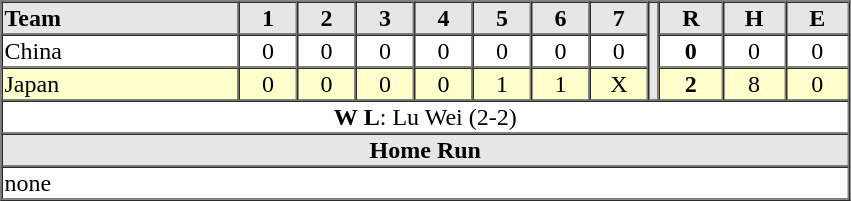<table border=1 cellspacing=0 width=567 style="margin-left:3em;">
<tr style="text-align:center; background-color:#e6e6e6;">
<th align=left width=28%>Team</th>
<th width=33>1</th>
<th width=33>2</th>
<th width=33>3</th>
<th width=33>4</th>
<th width=33>5</th>
<th width=33>6</th>
<th width=33>7</th>
<th rowspan="3" width=3></th>
<th width=36>R</th>
<th width=36>H</th>
<th width=36>E</th>
</tr>
<tr style="text-align:center;">
<td align=left> China</td>
<td>0</td>
<td>0</td>
<td>0</td>
<td>0</td>
<td>0</td>
<td>0</td>
<td>0</td>
<td><strong>0</strong></td>
<td>0</td>
<td>0</td>
</tr>
<tr style="text-align:center;" bgcolor="#ffffcc">
<td align=left> Japan</td>
<td>0</td>
<td>0</td>
<td>0</td>
<td>0</td>
<td>1</td>
<td>1</td>
<td>X</td>
<td><strong>2</strong></td>
<td>8</td>
<td>0</td>
</tr>
<tr style="text-align:center;">
<td colspan=13><strong>W</strong> <strong>L</strong>: Lu Wei (2-2)</td>
</tr>
<tr style="text-align:center; background-color:#e6e6e6;">
<th colspan=13>Home Run</th>
</tr>
<tr style="text-align:left;">
<td colspan=13>none</td>
</tr>
</table>
